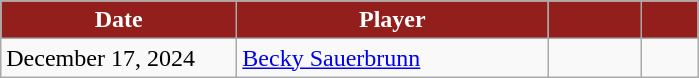<table class="wikitable sortable" style="text-align:left;">
<tr>
<th style="background:#921f1c; color:#fff; width:150px;" data-sort-type="date">Date</th>
<th style="background:#921f1c; color:#fff; width:200px;">Player</th>
<th style="background:#921f1c; color:#fff; width:55px;"></th>
<th style="background:#921f1c; color:#fff; width:30px;"></th>
</tr>
<tr>
<td>December 17, 2024</td>
<td> <a href='#'>Becky Sauerbrunn</a></td>
<td align="center"></td>
<td></td>
</tr>
</table>
